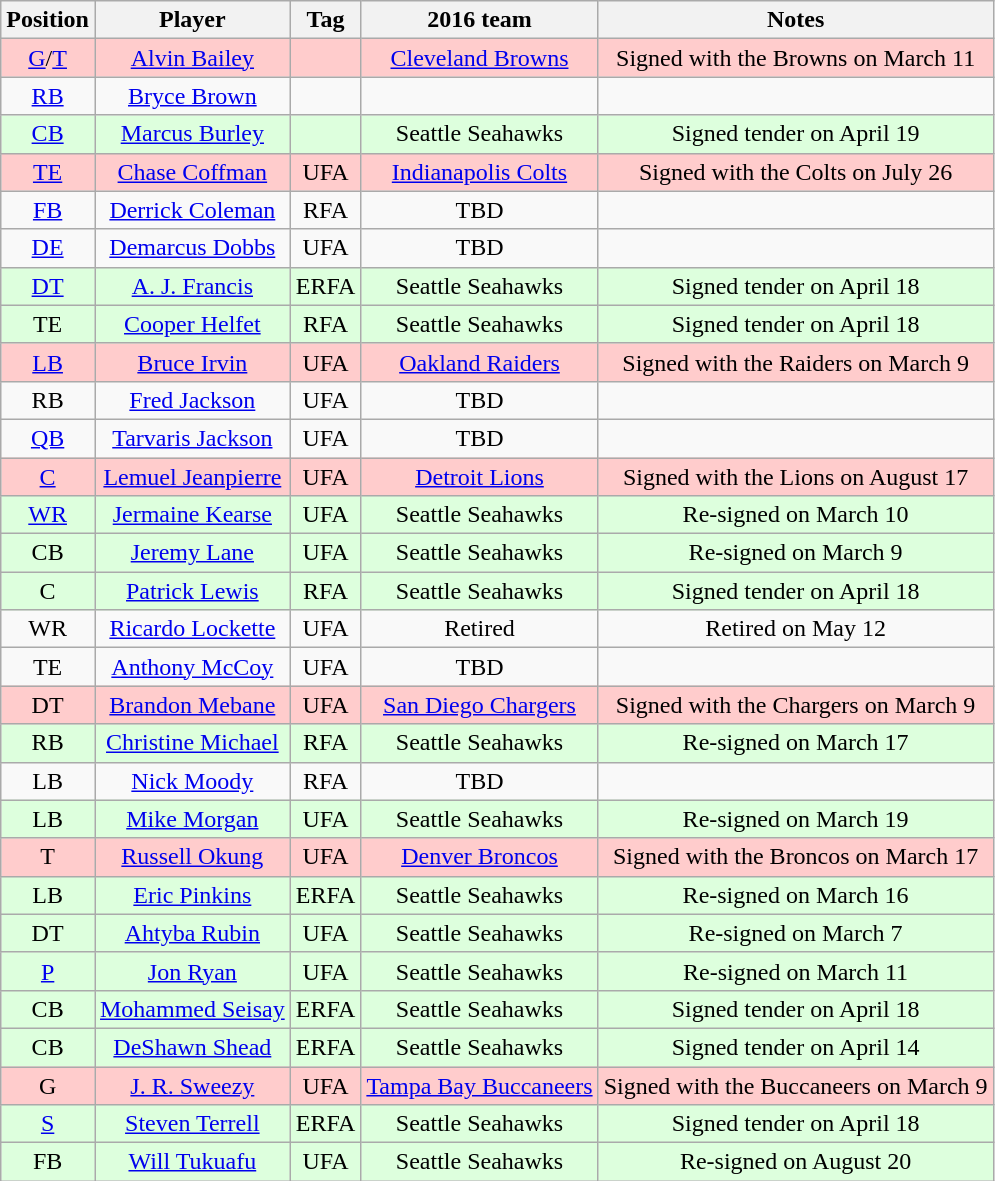<table class="wikitable sortable" style="text-align:center">
<tr>
<th>Position</th>
<th>Player</th>
<th>Tag</th>
<th>2016 team</th>
<th>Notes</th>
</tr>
<tr bgcolor="#fcc">
<td><a href='#'>G</a>/<a href='#'>T</a></td>
<td><a href='#'>Alvin Bailey</a></td>
<td></td>
<td><a href='#'>Cleveland Browns</a></td>
<td>Signed with the Browns on March 11</td>
</tr>
<tr>
<td><a href='#'>RB</a></td>
<td><a href='#'>Bryce Brown</a></td>
<td></td>
<td></td>
<td></td>
</tr>
<tr bgcolor="#dfd">
<td><a href='#'>CB</a></td>
<td><a href='#'>Marcus Burley</a></td>
<td></td>
<td>Seattle Seahawks</td>
<td>Signed tender on April 19</td>
</tr>
<tr bgcolor="#fcc">
<td><a href='#'>TE</a></td>
<td><a href='#'>Chase Coffman</a></td>
<td>UFA</td>
<td><a href='#'>Indianapolis Colts</a></td>
<td>Signed with the Colts on July 26</td>
</tr>
<tr>
<td><a href='#'>FB</a></td>
<td><a href='#'>Derrick Coleman</a></td>
<td>RFA</td>
<td>TBD</td>
<td></td>
</tr>
<tr>
<td><a href='#'>DE</a></td>
<td><a href='#'>Demarcus Dobbs</a></td>
<td>UFA</td>
<td>TBD</td>
<td></td>
</tr>
<tr bgcolor="#dfd">
<td><a href='#'>DT</a></td>
<td><a href='#'>A. J. Francis</a></td>
<td>ERFA</td>
<td>Seattle Seahawks</td>
<td>Signed tender on April 18</td>
</tr>
<tr bgcolor="#dfd">
<td>TE</td>
<td><a href='#'>Cooper Helfet</a></td>
<td>RFA</td>
<td>Seattle Seahawks</td>
<td>Signed tender on April 18</td>
</tr>
<tr bgcolor="#fcc">
<td><a href='#'>LB</a></td>
<td><a href='#'>Bruce Irvin</a></td>
<td>UFA</td>
<td><a href='#'>Oakland Raiders</a></td>
<td>Signed with the Raiders on March 9</td>
</tr>
<tr>
<td>RB</td>
<td><a href='#'>Fred Jackson</a></td>
<td>UFA</td>
<td>TBD</td>
<td></td>
</tr>
<tr>
<td><a href='#'>QB</a></td>
<td><a href='#'>Tarvaris Jackson</a></td>
<td>UFA</td>
<td>TBD</td>
<td></td>
</tr>
<tr bgcolor="#fcc">
<td><a href='#'>C</a></td>
<td><a href='#'>Lemuel Jeanpierre</a></td>
<td>UFA</td>
<td><a href='#'>Detroit Lions</a></td>
<td>Signed with the Lions on August 17</td>
</tr>
<tr bgcolor="#dfd">
<td><a href='#'>WR</a></td>
<td><a href='#'>Jermaine Kearse</a></td>
<td>UFA</td>
<td>Seattle Seahawks</td>
<td>Re-signed on March 10</td>
</tr>
<tr bgcolor="#dfd">
<td>CB</td>
<td><a href='#'>Jeremy Lane</a></td>
<td>UFA</td>
<td>Seattle Seahawks</td>
<td>Re-signed on March 9</td>
</tr>
<tr bgcolor="#dfd">
<td>C</td>
<td><a href='#'>Patrick Lewis</a></td>
<td>RFA</td>
<td>Seattle Seahawks</td>
<td>Signed tender on April 18</td>
</tr>
<tr>
<td>WR</td>
<td><a href='#'>Ricardo Lockette</a></td>
<td>UFA</td>
<td>Retired</td>
<td>Retired on May 12</td>
</tr>
<tr>
<td>TE</td>
<td><a href='#'>Anthony McCoy</a></td>
<td>UFA</td>
<td>TBD</td>
<td></td>
</tr>
<tr bgcolor="#fcc">
<td>DT</td>
<td><a href='#'>Brandon Mebane</a></td>
<td>UFA</td>
<td><a href='#'>San Diego Chargers</a></td>
<td>Signed with the Chargers on March 9</td>
</tr>
<tr bgcolor="#dfd">
<td>RB</td>
<td><a href='#'>Christine Michael</a></td>
<td>RFA</td>
<td>Seattle Seahawks</td>
<td>Re-signed on March 17</td>
</tr>
<tr>
<td>LB</td>
<td><a href='#'>Nick Moody</a></td>
<td>RFA</td>
<td>TBD</td>
<td></td>
</tr>
<tr bgcolor="#dfd">
<td>LB</td>
<td><a href='#'>Mike Morgan</a></td>
<td>UFA</td>
<td>Seattle Seahawks</td>
<td>Re-signed on March 19</td>
</tr>
<tr bgcolor="#fcc">
<td>T</td>
<td><a href='#'>Russell Okung</a></td>
<td>UFA</td>
<td><a href='#'>Denver Broncos</a></td>
<td>Signed with the Broncos on March 17</td>
</tr>
<tr bgcolor="#dfd">
<td>LB</td>
<td><a href='#'>Eric Pinkins</a></td>
<td>ERFA</td>
<td>Seattle Seahawks</td>
<td>Re-signed on March 16</td>
</tr>
<tr bgcolor="#dfd">
<td>DT</td>
<td><a href='#'>Ahtyba Rubin</a></td>
<td>UFA</td>
<td>Seattle Seahawks</td>
<td>Re-signed on March 7</td>
</tr>
<tr bgcolor="#dfd">
<td><a href='#'>P</a></td>
<td><a href='#'>Jon Ryan</a></td>
<td>UFA</td>
<td>Seattle Seahawks</td>
<td>Re-signed on March 11</td>
</tr>
<tr bgcolor="#dfd">
<td>CB</td>
<td><a href='#'>Mohammed Seisay</a></td>
<td>ERFA</td>
<td>Seattle Seahawks</td>
<td>Signed tender on April 18</td>
</tr>
<tr bgcolor="#dfd">
<td>CB</td>
<td><a href='#'>DeShawn Shead</a></td>
<td>ERFA</td>
<td>Seattle Seahawks</td>
<td>Signed tender on April 14</td>
</tr>
<tr bgcolor="#fcc">
<td>G</td>
<td><a href='#'>J. R. Sweezy</a></td>
<td>UFA</td>
<td><a href='#'>Tampa Bay Buccaneers</a></td>
<td>Signed with the Buccaneers on March 9</td>
</tr>
<tr bgcolor="#dfd">
<td><a href='#'>S</a></td>
<td><a href='#'>Steven Terrell</a></td>
<td>ERFA</td>
<td>Seattle Seahawks</td>
<td>Signed tender on April 18</td>
</tr>
<tr bgcolor="#dfd">
<td>FB</td>
<td><a href='#'>Will Tukuafu</a></td>
<td>UFA</td>
<td>Seattle Seahawks</td>
<td>Re-signed on August 20</td>
</tr>
</table>
